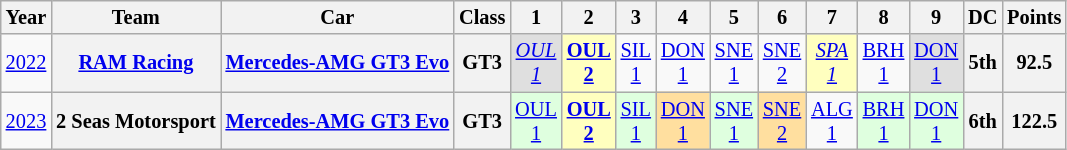<table class="wikitable" style="text-align:center; font-size:85%">
<tr>
<th>Year</th>
<th>Team</th>
<th>Car</th>
<th>Class</th>
<th>1</th>
<th>2</th>
<th>3</th>
<th>4</th>
<th>5</th>
<th>6</th>
<th>7</th>
<th>8</th>
<th>9</th>
<th>DC</th>
<th>Points</th>
</tr>
<tr>
<td><a href='#'>2022</a></td>
<th><a href='#'>RAM Racing</a></th>
<th><a href='#'>Mercedes-AMG GT3 Evo</a></th>
<th>GT3</th>
<td style="background:#DFDFDF;"><em><a href='#'>OUL<br>1</a><br></em></td>
<td style="background:#FFFFBF;"><strong><a href='#'>OUL<br>2</a><br></strong></td>
<td><a href='#'>SIL<br>1</a></td>
<td><a href='#'>DON<br>1</a></td>
<td><a href='#'>SNE<br>1</a></td>
<td><a href='#'>SNE<br>2</a></td>
<td style="background:#FFFFBF;"><em><a href='#'>SPA<br>1</a><br></em></td>
<td><a href='#'>BRH<br>1</a></td>
<td style="background:#DFDFDF;"><a href='#'>DON<br>1</a><br></td>
<th>5th</th>
<th>92.5</th>
</tr>
<tr>
<td><a href='#'>2023</a></td>
<th>2 Seas Motorsport</th>
<th><a href='#'>Mercedes-AMG GT3 Evo</a></th>
<th>GT3</th>
<td style="background:#DFFFDF;"><a href='#'>OUL<br>1</a><br></td>
<td style="background:#FFFFBF;"><strong><a href='#'>OUL<br>2</a><br></strong></td>
<td style="background:#DFFFDF;"><a href='#'>SIL<br>1</a><br></td>
<td style="background:#FFDF9F;"><a href='#'>DON<br>1</a><br></td>
<td style="background:#DFFFDF;"><a href='#'>SNE<br>1</a><br></td>
<td style="background:#FFDF9F;"><a href='#'>SNE<br>2</a><br></td>
<td><a href='#'>ALG<br>1</a><br></td>
<td style="background:#DFFFDF;"><a href='#'>BRH<br>1</a><br></td>
<td style="background:#DFFFDF;"><a href='#'>DON<br>1</a><br></td>
<th>6th</th>
<th>122.5</th>
</tr>
</table>
